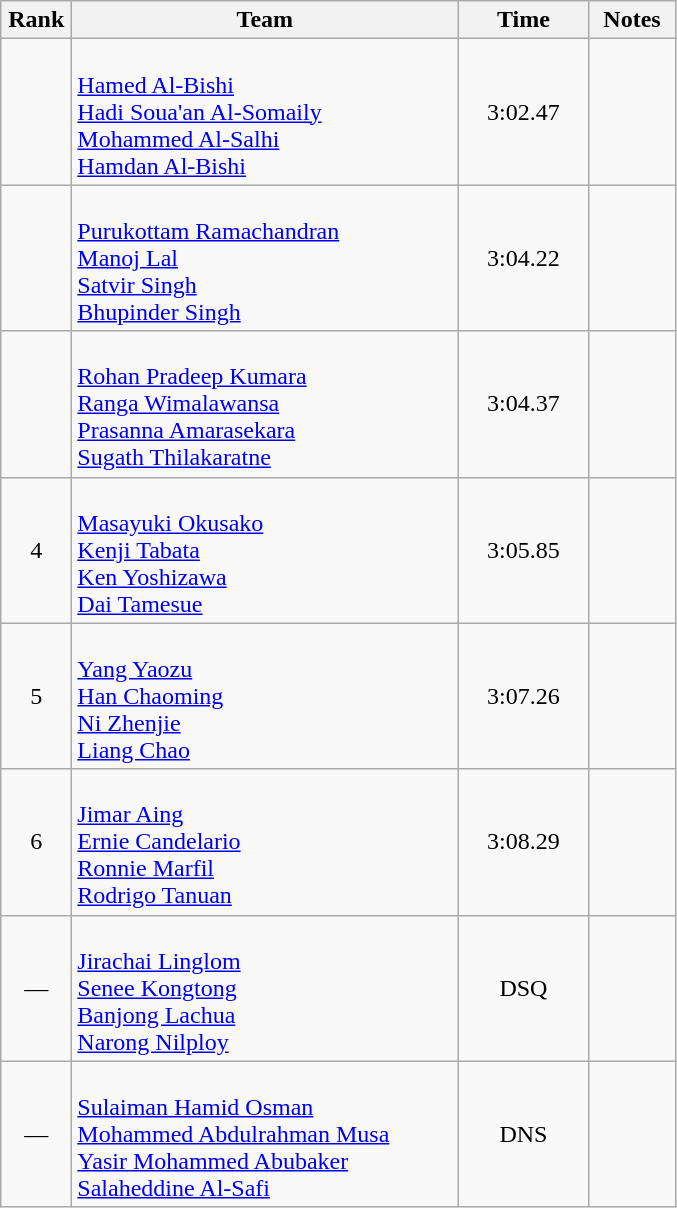<table class="wikitable" style="text-align:center">
<tr>
<th width=40>Rank</th>
<th width=250>Team</th>
<th width=80>Time</th>
<th width=50>Notes</th>
</tr>
<tr>
<td></td>
<td align=left><br><a href='#'>Hamed Al-Bishi</a><br><a href='#'>Hadi Soua'an Al-Somaily</a><br><a href='#'>Mohammed Al-Salhi</a><br><a href='#'>Hamdan Al-Bishi</a></td>
<td>3:02.47</td>
<td></td>
</tr>
<tr>
<td></td>
<td align=left><br><a href='#'>Purukottam Ramachandran</a><br><a href='#'>Manoj Lal</a><br><a href='#'>Satvir Singh</a><br><a href='#'>Bhupinder Singh</a></td>
<td>3:04.22</td>
<td></td>
</tr>
<tr>
<td></td>
<td align=left><br><a href='#'>Rohan Pradeep Kumara</a><br><a href='#'>Ranga Wimalawansa</a><br><a href='#'>Prasanna Amarasekara</a><br><a href='#'>Sugath Thilakaratne</a></td>
<td>3:04.37</td>
<td></td>
</tr>
<tr>
<td>4</td>
<td align=left><br><a href='#'>Masayuki Okusako</a><br><a href='#'>Kenji Tabata</a><br><a href='#'>Ken Yoshizawa</a><br><a href='#'>Dai Tamesue</a></td>
<td>3:05.85</td>
<td></td>
</tr>
<tr>
<td>5</td>
<td align=left><br><a href='#'>Yang Yaozu</a><br><a href='#'>Han Chaoming</a><br><a href='#'>Ni Zhenjie</a><br><a href='#'>Liang Chao</a></td>
<td>3:07.26</td>
<td></td>
</tr>
<tr>
<td>6</td>
<td align=left><br><a href='#'>Jimar Aing</a><br><a href='#'>Ernie Candelario</a><br><a href='#'>Ronnie Marfil</a><br><a href='#'>Rodrigo Tanuan</a></td>
<td>3:08.29</td>
<td></td>
</tr>
<tr>
<td>—</td>
<td align=left><br><a href='#'>Jirachai Linglom</a><br><a href='#'>Senee Kongtong</a><br><a href='#'>Banjong Lachua</a><br><a href='#'>Narong Nilploy</a></td>
<td>DSQ</td>
<td></td>
</tr>
<tr>
<td>—</td>
<td align=left><br><a href='#'>Sulaiman Hamid Osman</a><br><a href='#'>Mohammed Abdulrahman Musa</a><br><a href='#'>Yasir Mohammed Abubaker</a><br><a href='#'>Salaheddine Al-Safi</a></td>
<td>DNS</td>
<td></td>
</tr>
</table>
